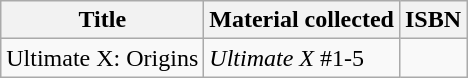<table class="wikitable">
<tr>
<th>Title</th>
<th>Material collected</th>
<th>ISBN</th>
</tr>
<tr>
<td>Ultimate X: Origins</td>
<td><em>Ultimate X</em> #1-5</td>
<td></td>
</tr>
</table>
